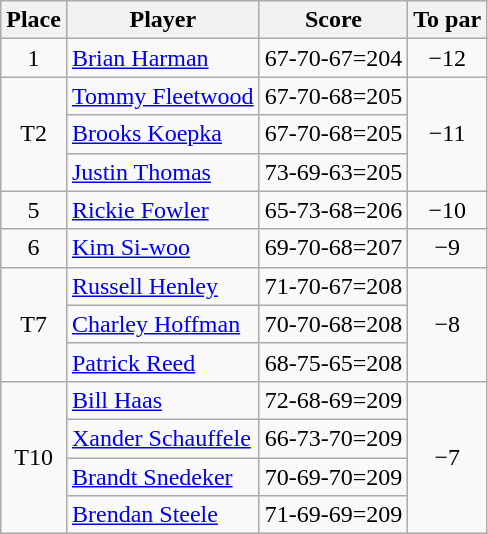<table class="wikitable">
<tr>
<th>Place</th>
<th>Player</th>
<th>Score</th>
<th>To par</th>
</tr>
<tr>
<td align=center>1</td>
<td> <a href='#'>Brian Harman</a></td>
<td>67-70-67=204</td>
<td align=center>−12</td>
</tr>
<tr>
<td rowspan=3 align=center>T2</td>
<td> <a href='#'>Tommy Fleetwood</a></td>
<td>67-70-68=205</td>
<td rowspan=3 align=center>−11</td>
</tr>
<tr>
<td> <a href='#'>Brooks Koepka</a></td>
<td>67-70-68=205</td>
</tr>
<tr>
<td> <a href='#'>Justin Thomas</a></td>
<td>73-69-63=205</td>
</tr>
<tr>
<td align=center>5</td>
<td> <a href='#'>Rickie Fowler</a></td>
<td>65-73-68=206</td>
<td align=center>−10</td>
</tr>
<tr>
<td align=center>6</td>
<td> <a href='#'>Kim Si-woo</a></td>
<td>69-70-68=207</td>
<td align=center>−9</td>
</tr>
<tr>
<td rowspan=3 align=center>T7</td>
<td> <a href='#'>Russell Henley</a></td>
<td>71-70-67=208</td>
<td rowspan=3 align=center>−8</td>
</tr>
<tr>
<td> <a href='#'>Charley Hoffman</a></td>
<td>70-70-68=208</td>
</tr>
<tr>
<td> <a href='#'>Patrick Reed</a></td>
<td>68-75-65=208</td>
</tr>
<tr>
<td rowspan=4 align=center>T10</td>
<td> <a href='#'>Bill Haas</a></td>
<td>72-68-69=209</td>
<td rowspan=4 align=center>−7</td>
</tr>
<tr>
<td> <a href='#'>Xander Schauffele</a></td>
<td>66-73-70=209</td>
</tr>
<tr>
<td> <a href='#'>Brandt Snedeker</a></td>
<td>70-69-70=209</td>
</tr>
<tr>
<td> <a href='#'>Brendan Steele</a></td>
<td>71-69-69=209</td>
</tr>
</table>
